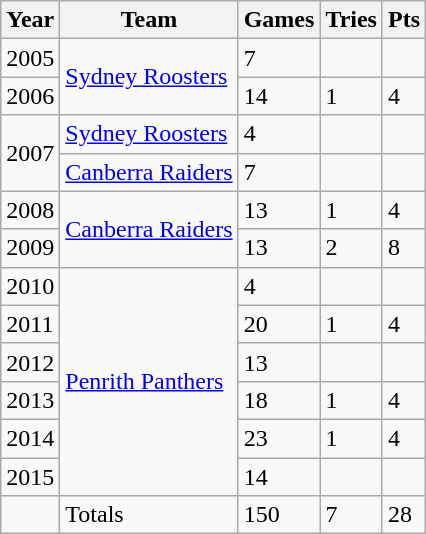<table class="wikitable">
<tr>
<th>Year</th>
<th>Team</th>
<th>Games</th>
<th>Tries</th>
<th>Pts</th>
</tr>
<tr>
<td>2005</td>
<td rowspan="2"> <a href='#'>Sydney Roosters</a></td>
<td>7</td>
<td></td>
<td></td>
</tr>
<tr>
<td>2006</td>
<td>14</td>
<td>1</td>
<td>4</td>
</tr>
<tr>
<td rowspan="2">2007</td>
<td> <a href='#'>Sydney Roosters</a></td>
<td>4</td>
<td></td>
<td></td>
</tr>
<tr>
<td> <a href='#'>Canberra Raiders</a></td>
<td>7</td>
<td></td>
<td></td>
</tr>
<tr>
<td>2008</td>
<td rowspan="2"> <a href='#'>Canberra Raiders</a></td>
<td>13</td>
<td>1</td>
<td>4</td>
</tr>
<tr>
<td>2009</td>
<td>13</td>
<td>2</td>
<td>8</td>
</tr>
<tr>
<td>2010</td>
<td rowspan="6"> <a href='#'>Penrith Panthers</a></td>
<td>4</td>
<td></td>
<td></td>
</tr>
<tr>
<td>2011</td>
<td>20</td>
<td>1</td>
<td>4</td>
</tr>
<tr>
<td>2012</td>
<td>13</td>
<td></td>
<td></td>
</tr>
<tr>
<td>2013</td>
<td>18</td>
<td>1</td>
<td>4</td>
</tr>
<tr>
<td>2014</td>
<td>23</td>
<td>1</td>
<td>4</td>
</tr>
<tr>
<td>2015</td>
<td>14</td>
<td></td>
<td></td>
</tr>
<tr>
<td></td>
<td>Totals</td>
<td>150</td>
<td>7</td>
<td>28</td>
</tr>
</table>
